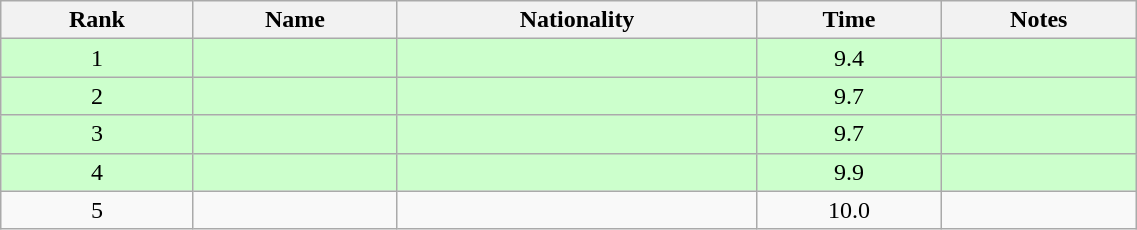<table class="wikitable sortable" style="text-align:center; width: 60%">
<tr>
<th>Rank</th>
<th>Name</th>
<th>Nationality</th>
<th>Time</th>
<th>Notes</th>
</tr>
<tr bgcolor=ccffcc>
<td>1</td>
<td align=left></td>
<td align=left></td>
<td>9.4</td>
<td></td>
</tr>
<tr bgcolor=ccffcc>
<td>2</td>
<td align=left></td>
<td align=left></td>
<td>9.7</td>
<td></td>
</tr>
<tr bgcolor=ccffcc>
<td>3</td>
<td align=left></td>
<td align=left></td>
<td>9.7</td>
<td></td>
</tr>
<tr bgcolor=ccffcc>
<td>4</td>
<td align=left></td>
<td align=left></td>
<td>9.9</td>
<td></td>
</tr>
<tr>
<td>5</td>
<td align=left></td>
<td align=left></td>
<td>10.0</td>
<td></td>
</tr>
</table>
